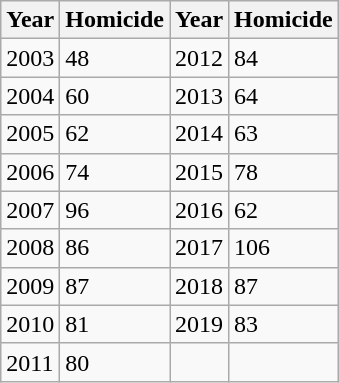<table class="wikitable">
<tr>
<th>Year</th>
<th>Homicide</th>
<th>Year</th>
<th>Homicide</th>
</tr>
<tr>
<td>2003</td>
<td>48</td>
<td>2012</td>
<td>84</td>
</tr>
<tr>
<td>2004</td>
<td>60</td>
<td>2013</td>
<td>64</td>
</tr>
<tr>
<td>2005</td>
<td>62</td>
<td>2014</td>
<td>63</td>
</tr>
<tr>
<td>2006</td>
<td>74</td>
<td>2015</td>
<td>78</td>
</tr>
<tr>
<td>2007</td>
<td>96</td>
<td>2016</td>
<td>62</td>
</tr>
<tr>
<td>2008</td>
<td>86</td>
<td>2017</td>
<td>106</td>
</tr>
<tr>
<td>2009</td>
<td>87</td>
<td>2018</td>
<td>87</td>
</tr>
<tr>
<td>2010</td>
<td>81</td>
<td>2019</td>
<td>83</td>
</tr>
<tr>
<td>2011</td>
<td>80</td>
<td></td>
<td></td>
</tr>
</table>
